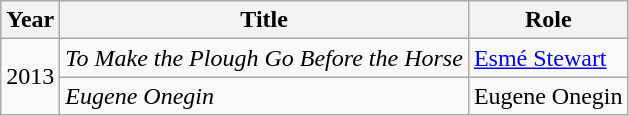<table class="wikitable">
<tr>
<th>Year</th>
<th>Title</th>
<th>Role</th>
</tr>
<tr>
<td rowspan="2">2013</td>
<td><em>To Make the Plough Go Before the Horse</em></td>
<td><a href='#'>Esmé Stewart</a></td>
</tr>
<tr>
<td><em>Eugene Onegin</em></td>
<td>Eugene Onegin</td>
</tr>
</table>
